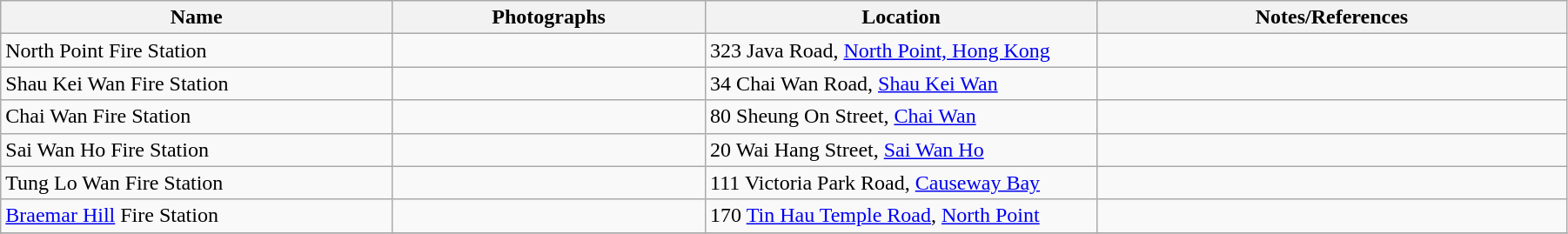<table class="wikitable sortable" style="width:95%">
<tr>
<th width="25%">Name</th>
<th width="20%">Photographs</th>
<th width="25%">Location</th>
<th width="30%">Notes/References</th>
</tr>
<tr>
<td>North Point Fire Station</td>
<td></td>
<td>323 Java Road, <a href='#'>North Point, Hong Kong</a></td>
<td></td>
</tr>
<tr>
<td>Shau Kei Wan Fire Station</td>
<td></td>
<td>34 Chai Wan Road, <a href='#'>Shau Kei Wan</a></td>
<td></td>
</tr>
<tr>
<td>Chai Wan Fire Station</td>
<td></td>
<td>80 Sheung On Street, <a href='#'>Chai Wan</a></td>
<td></td>
</tr>
<tr>
<td>Sai Wan Ho Fire Station</td>
<td></td>
<td>20 Wai Hang Street, <a href='#'>Sai Wan Ho</a></td>
<td></td>
</tr>
<tr>
<td>Tung Lo Wan Fire Station</td>
<td></td>
<td>111 Victoria Park Road, <a href='#'>Causeway Bay</a></td>
<td></td>
</tr>
<tr>
<td><a href='#'>Braemar Hill</a> Fire Station</td>
<td></td>
<td>170 <a href='#'>Tin Hau Temple Road</a>, <a href='#'>North Point</a><br></td>
<td></td>
</tr>
<tr>
</tr>
</table>
